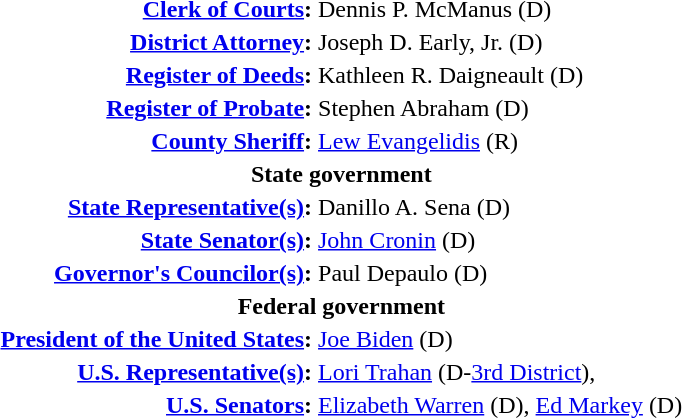<table class="toccolours">
<tr>
</tr>
<tr valign=top>
<th align=right><a href='#'>Clerk of Courts</a>:</th>
<td>Dennis P. McManus (D)</td>
</tr>
<tr valign=top>
<th align=right><a href='#'>District Attorney</a>:</th>
<td>Joseph D. Early, Jr. (D)</td>
</tr>
<tr valign=top>
<th align=right><a href='#'>Register of Deeds</a>:</th>
<td>Kathleen R. Daigneault (D)</td>
</tr>
<tr valign=top>
<th align=right><a href='#'>Register of Probate</a>:</th>
<td>Stephen Abraham (D)</td>
</tr>
<tr valign=top>
<th align=right><a href='#'>County Sheriff</a>:</th>
<td><a href='#'>Lew Evangelidis</a> (R)</td>
</tr>
<tr>
<th colspan=2>State government</th>
</tr>
<tr valign=top>
<th align=right><a href='#'>State Representative(s)</a>:</th>
<td>Danillo A. Sena (D)</td>
</tr>
<tr valign=top>
<th align=right><a href='#'>State Senator(s)</a>:</th>
<td><a href='#'>John Cronin</a> (D)</td>
</tr>
<tr valign=top>
<th align=right><a href='#'>Governor's Councilor(s)</a>:</th>
<td>Paul Depaulo (D)</td>
</tr>
<tr>
<th colspan=2>Federal government</th>
</tr>
<tr valign=top>
<th align=right><a href='#'>President of the United States</a>:</th>
<td><a href='#'>Joe Biden</a> (D)</td>
</tr>
<tr valign=top>
<th align=right><a href='#'>U.S. Representative(s)</a>:</th>
<td><a href='#'>Lori Trahan</a> (D-<a href='#'>3rd District</a>),</td>
</tr>
<tr valign=top>
<th align=right><a href='#'>U.S. Senators</a>:</th>
<td><a href='#'>Elizabeth Warren</a> (D), <a href='#'>Ed Markey</a> (D)</td>
</tr>
</table>
